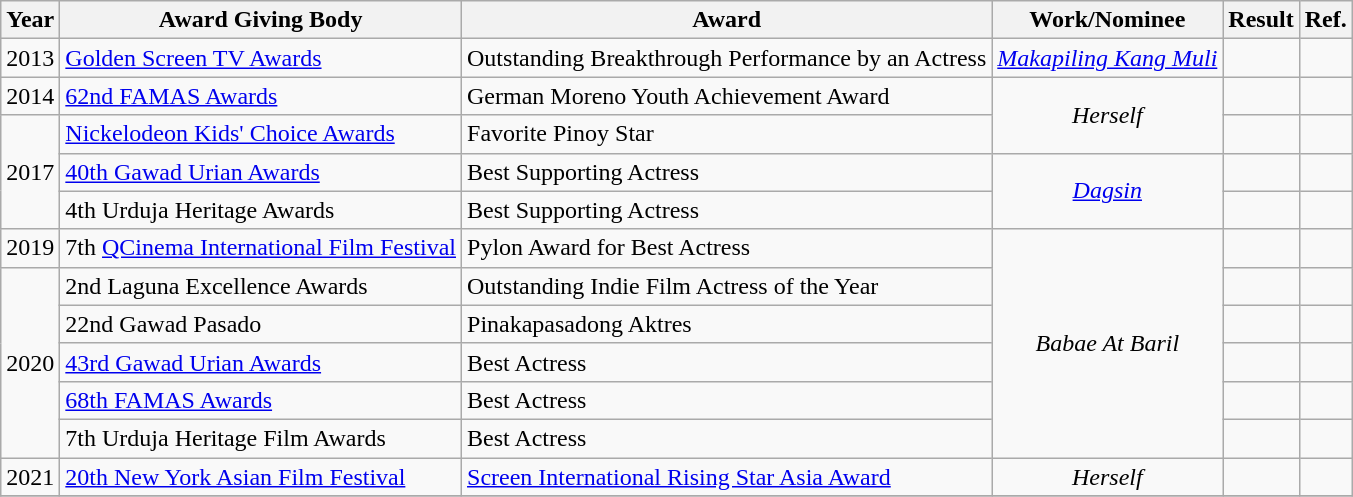<table class="wikitable">
<tr>
<th>Year</th>
<th>Award Giving Body</th>
<th>Award</th>
<th>Work/Nominee</th>
<th>Result</th>
<th>Ref.</th>
</tr>
<tr>
<td>2013</td>
<td><a href='#'>Golden Screen TV Awards</a></td>
<td>Outstanding Breakthrough Performance by an Actress</td>
<td align="center"><em><a href='#'>Makapiling Kang Muli</a></em></td>
<td></td>
<td></td>
</tr>
<tr>
<td>2014</td>
<td><a href='#'>62nd FAMAS Awards</a></td>
<td>German Moreno Youth Achievement Award</td>
<td rowspan="2" align="center"><em>Herself</em></td>
<td></td>
<td></td>
</tr>
<tr>
<td rowspan="3">2017</td>
<td><a href='#'> Nickelodeon Kids' Choice Awards</a></td>
<td>Favorite Pinoy Star</td>
<td></td>
<td></td>
</tr>
<tr>
<td><a href='#'>40th Gawad Urian Awards</a></td>
<td>Best Supporting Actress</td>
<td rowspan="2" align="center"><em><a href='#'>Dagsin</a></em></td>
<td></td>
<td></td>
</tr>
<tr>
<td>4th Urduja Heritage Awards</td>
<td>Best Supporting Actress</td>
<td></td>
<td></td>
</tr>
<tr>
<td>2019</td>
<td>7th <a href='#'>QCinema International Film Festival</a></td>
<td>Pylon Award for Best Actress</td>
<td rowspan="6" align="center"><em>Babae At Baril</em></td>
<td></td>
<td></td>
</tr>
<tr>
<td rowspan="5">2020</td>
<td>2nd Laguna Excellence Awards</td>
<td>Outstanding Indie Film Actress of the Year</td>
<td></td>
<td></td>
</tr>
<tr>
<td>22nd Gawad Pasado</td>
<td>Pinakapasadong Aktres</td>
<td></td>
<td></td>
</tr>
<tr>
<td><a href='#'>43rd Gawad Urian Awards</a></td>
<td>Best Actress</td>
<td></td>
<td></td>
</tr>
<tr>
<td><a href='#'>68th FAMAS Awards</a></td>
<td>Best Actress</td>
<td></td>
<td></td>
</tr>
<tr>
<td>7th Urduja Heritage Film Awards</td>
<td>Best Actress</td>
<td></td>
<td></td>
</tr>
<tr>
<td>2021</td>
<td><a href='#'>20th New York Asian Film Festival</a></td>
<td><a href='#'>Screen International Rising Star Asia Award</a></td>
<td align="center"><em>Herself</em></td>
<td></td>
<td></td>
</tr>
<tr>
</tr>
</table>
